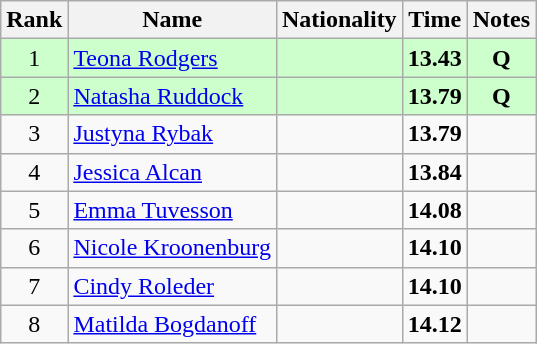<table class="wikitable sortable" style="text-align:center">
<tr>
<th>Rank</th>
<th>Name</th>
<th>Nationality</th>
<th>Time</th>
<th>Notes</th>
</tr>
<tr bgcolor=ccffcc>
<td>1</td>
<td align=left><a href='#'>Teona Rodgers</a></td>
<td align=left></td>
<td><strong>13.43</strong></td>
<td><strong>Q</strong></td>
</tr>
<tr bgcolor=ccffcc>
<td>2</td>
<td align=left><a href='#'>Natasha Ruddock</a></td>
<td align=left></td>
<td><strong>13.79</strong></td>
<td><strong>Q</strong></td>
</tr>
<tr>
<td>3</td>
<td align=left><a href='#'>Justyna Rybak</a></td>
<td align=left></td>
<td><strong>13.79</strong></td>
<td></td>
</tr>
<tr>
<td>4</td>
<td align=left><a href='#'>Jessica Alcan</a></td>
<td align=left></td>
<td><strong>13.84</strong></td>
<td></td>
</tr>
<tr>
<td>5</td>
<td align=left><a href='#'>Emma Tuvesson</a></td>
<td align=left></td>
<td><strong>14.08</strong></td>
<td></td>
</tr>
<tr>
<td>6</td>
<td align=left><a href='#'>Nicole Kroonenburg</a></td>
<td align=left></td>
<td><strong>14.10</strong></td>
<td></td>
</tr>
<tr>
<td>7</td>
<td align=left><a href='#'>Cindy Roleder</a></td>
<td align=left></td>
<td><strong>14.10</strong></td>
<td></td>
</tr>
<tr>
<td>8</td>
<td align=left><a href='#'>Matilda Bogdanoff</a></td>
<td align=left></td>
<td><strong>14.12</strong></td>
<td></td>
</tr>
</table>
